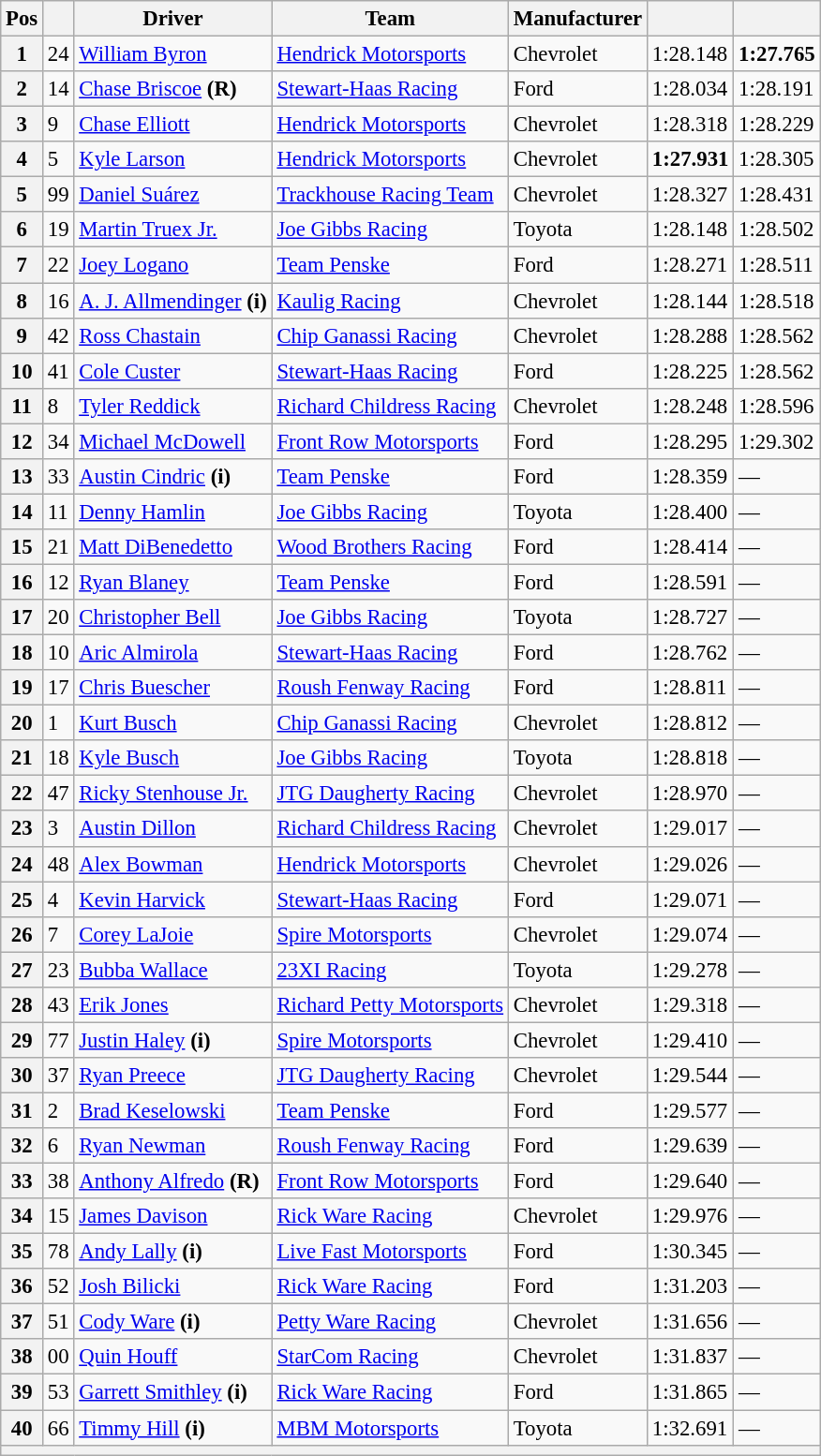<table class="wikitable" style="font-size:95%">
<tr>
<th>Pos</th>
<th></th>
<th>Driver</th>
<th>Team</th>
<th>Manufacturer</th>
<th></th>
<th></th>
</tr>
<tr>
<th>1</th>
<td>24</td>
<td><a href='#'>William Byron</a></td>
<td><a href='#'>Hendrick Motorsports</a></td>
<td>Chevrolet</td>
<td>1:28.148</td>
<td><strong>1:27.765</strong></td>
</tr>
<tr>
<th>2</th>
<td>14</td>
<td><a href='#'>Chase Briscoe</a> <strong>(R)</strong></td>
<td><a href='#'>Stewart-Haas Racing</a></td>
<td>Ford</td>
<td>1:28.034</td>
<td>1:28.191</td>
</tr>
<tr>
<th>3</th>
<td>9</td>
<td><a href='#'>Chase Elliott</a></td>
<td><a href='#'>Hendrick Motorsports</a></td>
<td>Chevrolet</td>
<td>1:28.318</td>
<td>1:28.229</td>
</tr>
<tr>
<th>4</th>
<td>5</td>
<td><a href='#'>Kyle Larson</a></td>
<td><a href='#'>Hendrick Motorsports</a></td>
<td>Chevrolet</td>
<td><strong>1:27.931</strong></td>
<td>1:28.305</td>
</tr>
<tr>
<th>5</th>
<td>99</td>
<td><a href='#'>Daniel Suárez</a></td>
<td><a href='#'>Trackhouse Racing Team</a></td>
<td>Chevrolet</td>
<td>1:28.327</td>
<td>1:28.431</td>
</tr>
<tr>
<th>6</th>
<td>19</td>
<td><a href='#'>Martin Truex Jr.</a></td>
<td><a href='#'>Joe Gibbs Racing</a></td>
<td>Toyota</td>
<td>1:28.148</td>
<td>1:28.502</td>
</tr>
<tr>
<th>7</th>
<td>22</td>
<td><a href='#'>Joey Logano</a></td>
<td><a href='#'>Team Penske</a></td>
<td>Ford</td>
<td>1:28.271</td>
<td>1:28.511</td>
</tr>
<tr>
<th>8</th>
<td>16</td>
<td><a href='#'>A. J. Allmendinger</a> <strong>(i)</strong></td>
<td><a href='#'>Kaulig Racing</a></td>
<td>Chevrolet</td>
<td>1:28.144</td>
<td>1:28.518</td>
</tr>
<tr>
<th>9</th>
<td>42</td>
<td><a href='#'>Ross Chastain</a></td>
<td><a href='#'>Chip Ganassi Racing</a></td>
<td>Chevrolet</td>
<td>1:28.288</td>
<td>1:28.562</td>
</tr>
<tr>
<th>10</th>
<td>41</td>
<td><a href='#'>Cole Custer</a></td>
<td><a href='#'>Stewart-Haas Racing</a></td>
<td>Ford</td>
<td>1:28.225</td>
<td>1:28.562</td>
</tr>
<tr>
<th>11</th>
<td>8</td>
<td><a href='#'>Tyler Reddick</a></td>
<td><a href='#'>Richard Childress Racing</a></td>
<td>Chevrolet</td>
<td>1:28.248</td>
<td>1:28.596</td>
</tr>
<tr>
<th>12</th>
<td>34</td>
<td><a href='#'>Michael McDowell</a></td>
<td><a href='#'>Front Row Motorsports</a></td>
<td>Ford</td>
<td>1:28.295</td>
<td>1:29.302</td>
</tr>
<tr>
<th>13</th>
<td>33</td>
<td><a href='#'>Austin Cindric</a> <strong>(i)</strong></td>
<td><a href='#'>Team Penske</a></td>
<td>Ford</td>
<td>1:28.359</td>
<td>—</td>
</tr>
<tr>
<th>14</th>
<td>11</td>
<td><a href='#'>Denny Hamlin</a></td>
<td><a href='#'>Joe Gibbs Racing</a></td>
<td>Toyota</td>
<td>1:28.400</td>
<td>—</td>
</tr>
<tr>
<th>15</th>
<td>21</td>
<td><a href='#'>Matt DiBenedetto</a></td>
<td><a href='#'>Wood Brothers Racing</a></td>
<td>Ford</td>
<td>1:28.414</td>
<td>—</td>
</tr>
<tr>
<th>16</th>
<td>12</td>
<td><a href='#'>Ryan Blaney</a></td>
<td><a href='#'>Team Penske</a></td>
<td>Ford</td>
<td>1:28.591</td>
<td>—</td>
</tr>
<tr>
<th>17</th>
<td>20</td>
<td><a href='#'>Christopher Bell</a></td>
<td><a href='#'>Joe Gibbs Racing</a></td>
<td>Toyota</td>
<td>1:28.727</td>
<td>—</td>
</tr>
<tr>
<th>18</th>
<td>10</td>
<td><a href='#'>Aric Almirola</a></td>
<td><a href='#'>Stewart-Haas Racing</a></td>
<td>Ford</td>
<td>1:28.762</td>
<td>—</td>
</tr>
<tr>
<th>19</th>
<td>17</td>
<td><a href='#'>Chris Buescher</a></td>
<td><a href='#'>Roush Fenway Racing</a></td>
<td>Ford</td>
<td>1:28.811</td>
<td>—</td>
</tr>
<tr>
<th>20</th>
<td>1</td>
<td><a href='#'>Kurt Busch</a></td>
<td><a href='#'>Chip Ganassi Racing</a></td>
<td>Chevrolet</td>
<td>1:28.812</td>
<td>—</td>
</tr>
<tr>
<th>21</th>
<td>18</td>
<td><a href='#'>Kyle Busch</a></td>
<td><a href='#'>Joe Gibbs Racing</a></td>
<td>Toyota</td>
<td>1:28.818</td>
<td>—</td>
</tr>
<tr>
<th>22</th>
<td>47</td>
<td><a href='#'>Ricky Stenhouse Jr.</a></td>
<td><a href='#'>JTG Daugherty Racing</a></td>
<td>Chevrolet</td>
<td>1:28.970</td>
<td>—</td>
</tr>
<tr>
<th>23</th>
<td>3</td>
<td><a href='#'>Austin Dillon</a></td>
<td><a href='#'>Richard Childress Racing</a></td>
<td>Chevrolet</td>
<td>1:29.017</td>
<td>—</td>
</tr>
<tr>
<th>24</th>
<td>48</td>
<td><a href='#'>Alex Bowman</a></td>
<td><a href='#'>Hendrick Motorsports</a></td>
<td>Chevrolet</td>
<td>1:29.026</td>
<td>—</td>
</tr>
<tr>
<th>25</th>
<td>4</td>
<td><a href='#'>Kevin Harvick</a></td>
<td><a href='#'>Stewart-Haas Racing</a></td>
<td>Ford</td>
<td>1:29.071</td>
<td>—</td>
</tr>
<tr>
<th>26</th>
<td>7</td>
<td><a href='#'>Corey LaJoie</a></td>
<td><a href='#'>Spire Motorsports</a></td>
<td>Chevrolet</td>
<td>1:29.074</td>
<td>—</td>
</tr>
<tr>
<th>27</th>
<td>23</td>
<td><a href='#'>Bubba Wallace</a></td>
<td><a href='#'>23XI Racing</a></td>
<td>Toyota</td>
<td>1:29.278</td>
<td>—</td>
</tr>
<tr>
<th>28</th>
<td>43</td>
<td><a href='#'>Erik Jones</a></td>
<td><a href='#'>Richard Petty Motorsports</a></td>
<td>Chevrolet</td>
<td>1:29.318</td>
<td>—</td>
</tr>
<tr>
<th>29</th>
<td>77</td>
<td><a href='#'>Justin Haley</a> <strong>(i)</strong></td>
<td><a href='#'>Spire Motorsports</a></td>
<td>Chevrolet</td>
<td>1:29.410</td>
<td>—</td>
</tr>
<tr>
<th>30</th>
<td>37</td>
<td><a href='#'>Ryan Preece</a></td>
<td><a href='#'>JTG Daugherty Racing</a></td>
<td>Chevrolet</td>
<td>1:29.544</td>
<td>—</td>
</tr>
<tr>
<th>31</th>
<td>2</td>
<td><a href='#'>Brad Keselowski</a></td>
<td><a href='#'>Team Penske</a></td>
<td>Ford</td>
<td>1:29.577</td>
<td>—</td>
</tr>
<tr>
<th>32</th>
<td>6</td>
<td><a href='#'>Ryan Newman</a></td>
<td><a href='#'>Roush Fenway Racing</a></td>
<td>Ford</td>
<td>1:29.639</td>
<td>—</td>
</tr>
<tr>
<th>33</th>
<td>38</td>
<td><a href='#'>Anthony Alfredo</a> <strong>(R)</strong></td>
<td><a href='#'>Front Row Motorsports</a></td>
<td>Ford</td>
<td>1:29.640</td>
<td>—</td>
</tr>
<tr>
<th>34</th>
<td>15</td>
<td><a href='#'>James Davison</a></td>
<td><a href='#'>Rick Ware Racing</a></td>
<td>Chevrolet</td>
<td>1:29.976</td>
<td>—</td>
</tr>
<tr>
<th>35</th>
<td>78</td>
<td><a href='#'>Andy Lally</a> <strong>(i)</strong></td>
<td><a href='#'>Live Fast Motorsports</a></td>
<td>Ford</td>
<td>1:30.345</td>
<td>—</td>
</tr>
<tr>
<th>36</th>
<td>52</td>
<td><a href='#'>Josh Bilicki</a></td>
<td><a href='#'>Rick Ware Racing</a></td>
<td>Ford</td>
<td>1:31.203</td>
<td>—</td>
</tr>
<tr>
<th>37</th>
<td>51</td>
<td><a href='#'>Cody Ware</a> <strong>(i)</strong></td>
<td><a href='#'>Petty Ware Racing</a></td>
<td>Chevrolet</td>
<td>1:31.656</td>
<td>—</td>
</tr>
<tr>
<th>38</th>
<td>00</td>
<td><a href='#'>Quin Houff</a></td>
<td><a href='#'>StarCom Racing</a></td>
<td>Chevrolet</td>
<td>1:31.837</td>
<td>—</td>
</tr>
<tr>
<th>39</th>
<td>53</td>
<td><a href='#'>Garrett Smithley</a> <strong>(i)</strong></td>
<td><a href='#'>Rick Ware Racing</a></td>
<td>Ford</td>
<td>1:31.865</td>
<td>—</td>
</tr>
<tr>
<th>40</th>
<td>66</td>
<td><a href='#'>Timmy Hill</a> <strong>(i)</strong></td>
<td><a href='#'>MBM Motorsports</a></td>
<td>Toyota</td>
<td>1:32.691</td>
<td>—</td>
</tr>
<tr>
<th colspan="7"></th>
</tr>
</table>
